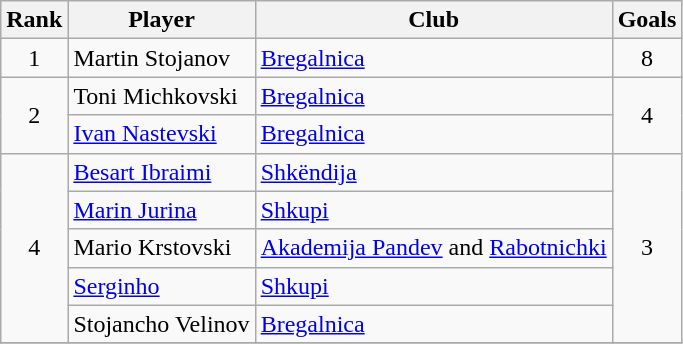<table class="wikitable" style="text-align:center">
<tr>
<th>Rank</th>
<th>Player</th>
<th>Club</th>
<th>Goals</th>
</tr>
<tr>
<td>1</td>
<td align="left"> Martin Stojanov</td>
<td align="left"><a href='#'>Bregalnica</a></td>
<td>8</td>
</tr>
<tr>
<td rowspan="2">2</td>
<td align="left"> Toni Michkovski</td>
<td align="left"><a href='#'>Bregalnica</a></td>
<td rowspan="2">4</td>
</tr>
<tr>
<td align="left"> <a href='#'>Ivan Nastevski</a></td>
<td align="left"><a href='#'>Bregalnica</a></td>
</tr>
<tr>
<td rowspan="5">4</td>
<td align="left"> <a href='#'>Besart Ibraimi</a></td>
<td align="left"><a href='#'>Shkëndija</a></td>
<td rowspan="5">3</td>
</tr>
<tr>
<td align="left"> <a href='#'>Marin Jurina</a></td>
<td align="left"><a href='#'>Shkupi</a></td>
</tr>
<tr>
<td align="left"> Mario Krstovski</td>
<td align="left"><a href='#'>Akademija Pandev</a> and <a href='#'>Rabotnichki</a></td>
</tr>
<tr>
<td align="left"> <a href='#'>Serginho</a></td>
<td align="left"><a href='#'>Shkupi</a></td>
</tr>
<tr>
<td align="left"> Stojancho Velinov</td>
<td align="left"><a href='#'>Bregalnica</a></td>
</tr>
<tr>
</tr>
</table>
